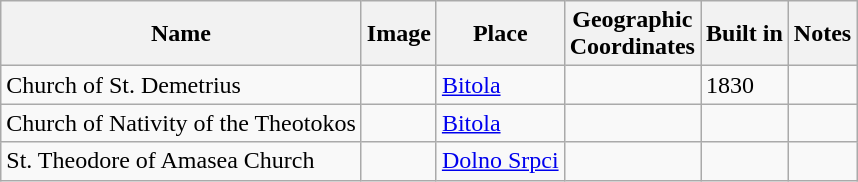<table class="wikitable">
<tr>
<th><strong> Name</strong></th>
<th><strong> Image</strong></th>
<th><strong> Place</strong></th>
<th><strong> Geographic</strong><br><strong>Coordinates</strong></th>
<th><strong> Built in</strong></th>
<th><strong> Notes</strong></th>
</tr>
<tr>
<td>Church of St. Demetrius</td>
<td></td>
<td><a href='#'>Bitola</a></td>
<td></td>
<td>1830</td>
<td></td>
</tr>
<tr>
<td>Church of Nativity of the Theotokos</td>
<td></td>
<td><a href='#'>Bitola</a></td>
<td></td>
<td></td>
<td></td>
</tr>
<tr>
<td>St. Theodore of Amasea Church</td>
<td></td>
<td><a href='#'>Dolno Srpci</a></td>
<td></td>
<td></td>
<td></td>
</tr>
</table>
